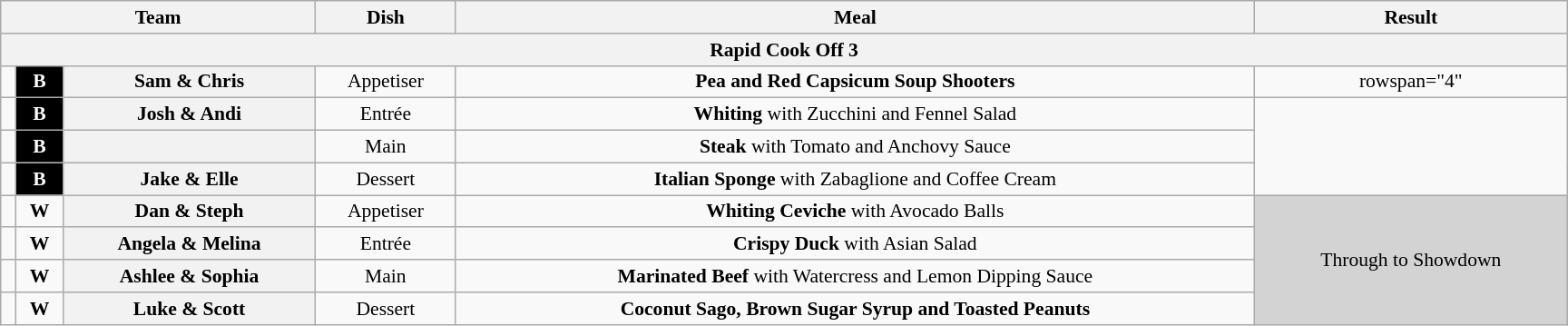<table class="wikitable plainrowheaders" style="margin:1em auto; text-align:center; font-size:90%; width:80em;">
<tr>
<th colspan="3">Team</th>
<th>Dish</th>
<th>Meal</th>
<th>Result</th>
</tr>
<tr>
<th colspan="6" >Rapid Cook Off 3</th>
</tr>
<tr>
<td></td>
<td style="text-align:center; background:black; color:white;"><strong>B</strong></td>
<th>Sam & Chris</th>
<td>Appetiser</td>
<td><strong>Pea and Red Capsicum Soup Shooters</strong></td>
<td>rowspan="4" </td>
</tr>
<tr>
<td></td>
<td style="text-align:center; background:black; color:white;"><strong>B</strong></td>
<th>Josh & Andi</th>
<td>Entrée</td>
<td><strong>Whiting</strong> with Zucchini and Fennel Salad</td>
</tr>
<tr>
<td></td>
<td style="text-align:center; background:black; color:white;"><strong>B</strong></td>
<th></th>
<td>Main</td>
<td><strong>Steak</strong> with Tomato and Anchovy Sauce</td>
</tr>
<tr>
<td></td>
<td style="text-align:center; background:black; color:white;"><strong>B</strong></td>
<th>Jake & Elle</th>
<td>Dessert</td>
<td><strong>Italian Sponge</strong> with Zabaglione and Coffee Cream</td>
</tr>
<tr>
<td></td>
<td><strong>W</strong></td>
<th>Dan & Steph</th>
<td>Appetiser</td>
<td><strong>Whiting Ceviche</strong> with Avocado Balls</td>
<td rowspan="4" bgcolor=lightgray>Through to Showdown</td>
</tr>
<tr>
<td></td>
<td><strong>W</strong></td>
<th>Angela & Melina</th>
<td>Entrée</td>
<td><strong>Crispy Duck</strong> with Asian Salad</td>
</tr>
<tr>
<td></td>
<td><strong>W</strong></td>
<th>Ashlee & Sophia</th>
<td>Main</td>
<td><strong>Marinated Beef</strong> with Watercress and Lemon Dipping Sauce</td>
</tr>
<tr>
<td></td>
<td><strong>W</strong></td>
<th>Luke & Scott</th>
<td>Dessert</td>
<td><strong>Coconut Sago, Brown Sugar Syrup and Toasted Peanuts</strong></td>
</tr>
</table>
